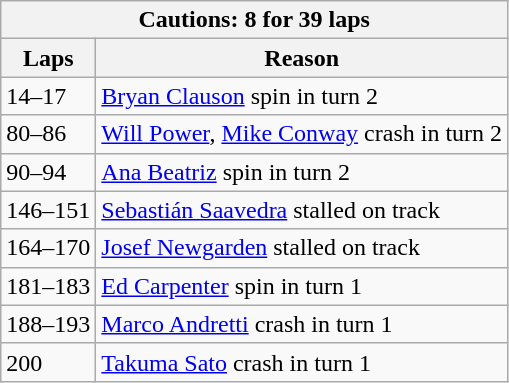<table class="wikitable">
<tr>
<th colspan=2>Cautions: 8 for 39 laps</th>
</tr>
<tr>
<th>Laps</th>
<th>Reason</th>
</tr>
<tr>
<td>14–17</td>
<td><a href='#'>Bryan Clauson</a> spin in turn 2</td>
</tr>
<tr>
<td>80–86</td>
<td><a href='#'>Will Power</a>, <a href='#'>Mike Conway</a> crash in turn 2</td>
</tr>
<tr>
<td>90–94</td>
<td><a href='#'>Ana Beatriz</a> spin in turn 2</td>
</tr>
<tr>
<td>146–151</td>
<td><a href='#'>Sebastián Saavedra</a> stalled on track</td>
</tr>
<tr>
<td>164–170</td>
<td><a href='#'>Josef Newgarden</a> stalled on track</td>
</tr>
<tr>
<td>181–183</td>
<td><a href='#'>Ed Carpenter</a> spin in turn 1</td>
</tr>
<tr>
<td>188–193</td>
<td><a href='#'>Marco Andretti</a> crash in turn 1</td>
</tr>
<tr>
<td>200</td>
<td><a href='#'>Takuma Sato</a> crash in turn 1</td>
</tr>
</table>
